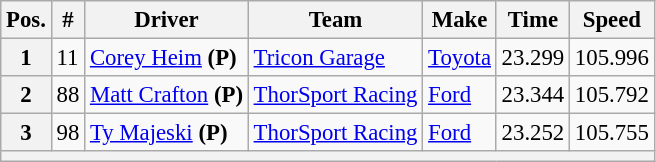<table class="wikitable" style="font-size:95%">
<tr>
<th>Pos.</th>
<th>#</th>
<th>Driver</th>
<th>Team</th>
<th>Make</th>
<th>Time</th>
<th>Speed</th>
</tr>
<tr>
<th>1</th>
<td>11</td>
<td><a href='#'>Corey Heim</a> <strong>(P)</strong></td>
<td><a href='#'>Tricon Garage</a></td>
<td><a href='#'>Toyota</a></td>
<td>23.299</td>
<td>105.996</td>
</tr>
<tr>
<th>2</th>
<td>88</td>
<td><a href='#'>Matt Crafton</a> <strong>(P)</strong></td>
<td><a href='#'>ThorSport Racing</a></td>
<td><a href='#'>Ford</a></td>
<td>23.344</td>
<td>105.792</td>
</tr>
<tr>
<th>3</th>
<td>98</td>
<td><a href='#'>Ty Majeski</a> <strong>(P)</strong></td>
<td><a href='#'>ThorSport Racing</a></td>
<td><a href='#'>Ford</a></td>
<td>23.252</td>
<td>105.755</td>
</tr>
<tr>
<th colspan="7"></th>
</tr>
</table>
